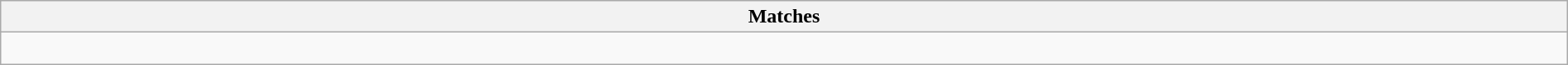<table class="wikitable collapsible collapsed" style="width:100%;">
<tr>
<th>Matches</th>
</tr>
<tr>
<td><br></td>
</tr>
</table>
